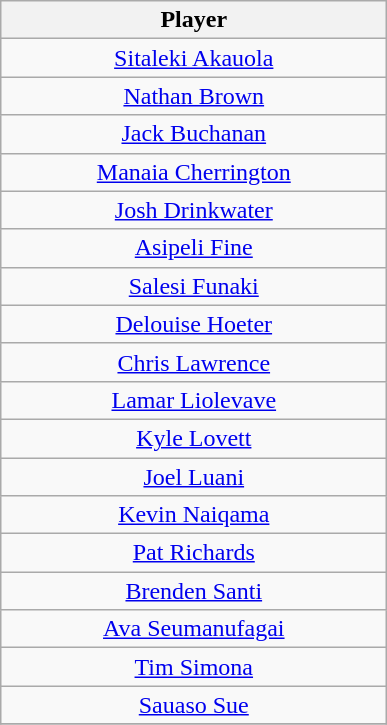<table class="wikitable" style="text-align: center;">
<tr>
<th style="width:250px;">Player</th>
</tr>
<tr>
<td><a href='#'>Sitaleki Akauola</a></td>
</tr>
<tr>
<td><a href='#'>Nathan Brown</a></td>
</tr>
<tr>
<td><a href='#'>Jack Buchanan</a></td>
</tr>
<tr>
<td><a href='#'>Manaia Cherrington</a></td>
</tr>
<tr>
<td><a href='#'>Josh Drinkwater</a></td>
</tr>
<tr>
<td><a href='#'>Asipeli Fine</a></td>
</tr>
<tr>
<td><a href='#'>Salesi Funaki</a></td>
</tr>
<tr>
<td><a href='#'>Delouise Hoeter</a></td>
</tr>
<tr>
<td><a href='#'>Chris Lawrence</a></td>
</tr>
<tr>
<td><a href='#'>Lamar Liolevave</a></td>
</tr>
<tr>
<td><a href='#'>Kyle Lovett</a></td>
</tr>
<tr>
<td><a href='#'>Joel Luani</a></td>
</tr>
<tr>
<td><a href='#'>Kevin Naiqama</a></td>
</tr>
<tr>
<td><a href='#'>Pat Richards</a></td>
</tr>
<tr>
<td><a href='#'>Brenden Santi</a></td>
</tr>
<tr>
<td><a href='#'>Ava Seumanufagai</a></td>
</tr>
<tr>
<td><a href='#'>Tim Simona</a></td>
</tr>
<tr>
<td><a href='#'>Sauaso Sue</a></td>
</tr>
<tr>
</tr>
</table>
